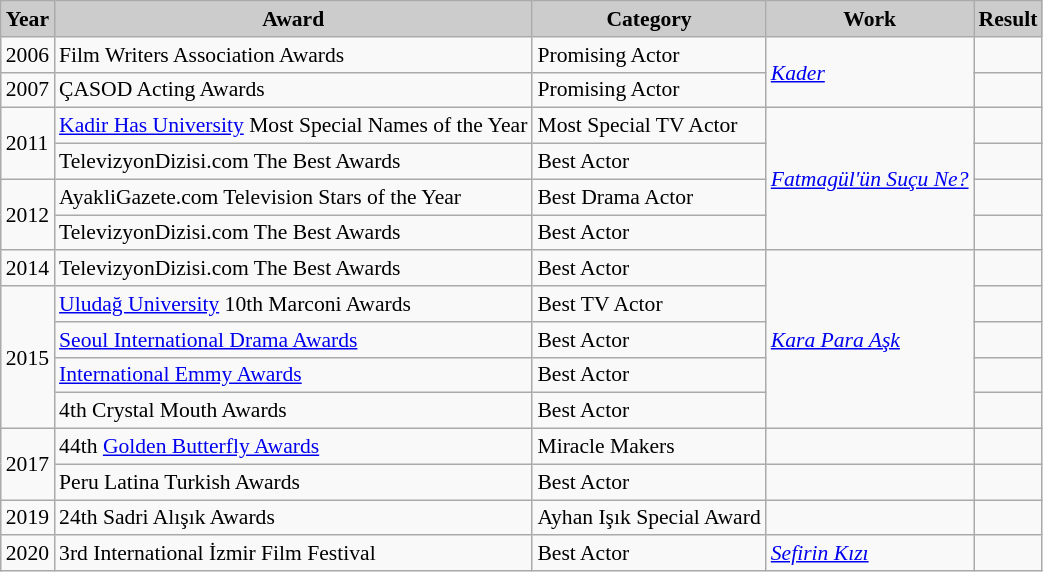<table class="wikitable" style="font-size:90%" cellpadding="4" cellspacing="0" border="2">
<tr>
<th style="background:#CCCCCC">Year</th>
<th style="background:#CCCCCC">Award</th>
<th style="background:#CCCCCC">Category</th>
<th style="background:#CCCCCC">Work</th>
<th style="background:#CCCCCC">Result</th>
</tr>
<tr>
<td>2006</td>
<td>Film Writers Association Awards</td>
<td>Promising Actor</td>
<td rowspan="2"><em><a href='#'>Kader</a></em></td>
<td></td>
</tr>
<tr>
<td>2007</td>
<td>ÇASOD Acting Awards</td>
<td>Promising Actor</td>
<td></td>
</tr>
<tr>
<td rowspan="2">2011</td>
<td><a href='#'>Kadir Has University</a> Most Special Names of the Year</td>
<td>Most Special TV Actor</td>
<td rowspan="4"><em><a href='#'>Fatmagül'ün Suçu Ne?</a></em></td>
<td></td>
</tr>
<tr>
<td>TelevizyonDizisi.com The Best Awards</td>
<td>Best Actor</td>
<td></td>
</tr>
<tr>
<td rowspan="2">2012</td>
<td>AyakliGazete.com Television Stars of the Year</td>
<td>Best Drama Actor</td>
<td></td>
</tr>
<tr>
<td>TelevizyonDizisi.com The Best Awards</td>
<td>Best Actor</td>
<td></td>
</tr>
<tr>
<td>2014</td>
<td>TelevizyonDizisi.com The Best Awards</td>
<td>Best Actor</td>
<td rowspan="5"><em><a href='#'>Kara Para Aşk</a></em></td>
<td></td>
</tr>
<tr>
<td rowspan="4">2015</td>
<td><a href='#'>Uludağ University</a> 10th Marconi Awards</td>
<td>Best TV Actor</td>
<td></td>
</tr>
<tr>
<td><a href='#'>Seoul International Drama Awards</a></td>
<td>Best Actor</td>
<td></td>
</tr>
<tr>
<td><a href='#'>International Emmy Awards</a></td>
<td>Best Actor</td>
<td></td>
</tr>
<tr>
<td>4th Crystal Mouth Awards</td>
<td>Best Actor</td>
<td></td>
</tr>
<tr>
<td rowspan="2">2017</td>
<td>44th <a href='#'>Golden Butterfly Awards</a></td>
<td>Miracle Makers</td>
<td></td>
<td></td>
</tr>
<tr>
<td>Peru Latina Turkish Awards</td>
<td>Best Actor</td>
<td></td>
<td></td>
</tr>
<tr>
<td>2019</td>
<td>24th Sadri Alışık Awards</td>
<td>Ayhan Işık Special Award</td>
<td></td>
<td></td>
</tr>
<tr>
<td>2020</td>
<td>3rd International İzmir Film Festival</td>
<td>Best Actor</td>
<td><em><a href='#'>Sefirin Kızı</a></em></td>
<td></td>
</tr>
</table>
